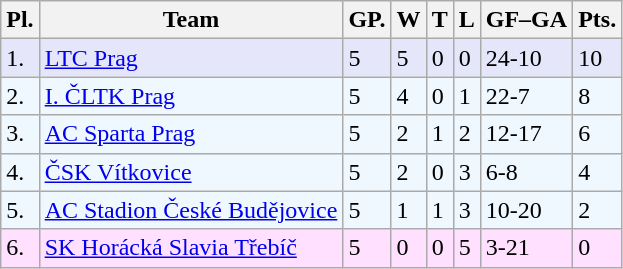<table class="wikitable">
<tr>
<th>Pl.</th>
<th>Team</th>
<th>GP.</th>
<th>W</th>
<th>T</th>
<th>L</th>
<th>GF–GA</th>
<th>Pts.</th>
</tr>
<tr bgcolor="#e6e6fa">
<td>1.</td>
<td><a href='#'>LTC Prag</a></td>
<td>5</td>
<td>5</td>
<td>0</td>
<td>0</td>
<td>24-10</td>
<td>10</td>
</tr>
<tr bgcolor="#f0f8ff">
<td>2.</td>
<td><a href='#'>I. ČLTK Prag</a></td>
<td>5</td>
<td>4</td>
<td>0</td>
<td>1</td>
<td>22-7</td>
<td>8</td>
</tr>
<tr bgcolor="#f0f8ff">
<td>3.</td>
<td><a href='#'>AC Sparta Prag</a></td>
<td>5</td>
<td>2</td>
<td>1</td>
<td>2</td>
<td>12-17</td>
<td>6</td>
</tr>
<tr bgcolor="#f0f8ff">
<td>4.</td>
<td><a href='#'>ČSK Vítkovice</a></td>
<td>5</td>
<td>2</td>
<td>0</td>
<td>3</td>
<td>6-8</td>
<td>4</td>
</tr>
<tr bgcolor="#f0f8ff">
<td>5.</td>
<td><a href='#'>AC Stadion České Budějovice</a></td>
<td>5</td>
<td>1</td>
<td>1</td>
<td>3</td>
<td>10-20</td>
<td>2</td>
</tr>
<tr bgcolor="#FFE1FF">
<td>6.</td>
<td><a href='#'>SK Horácká Slavia Třebíč</a></td>
<td>5</td>
<td>0</td>
<td>0</td>
<td>5</td>
<td>3-21</td>
<td>0</td>
</tr>
</table>
